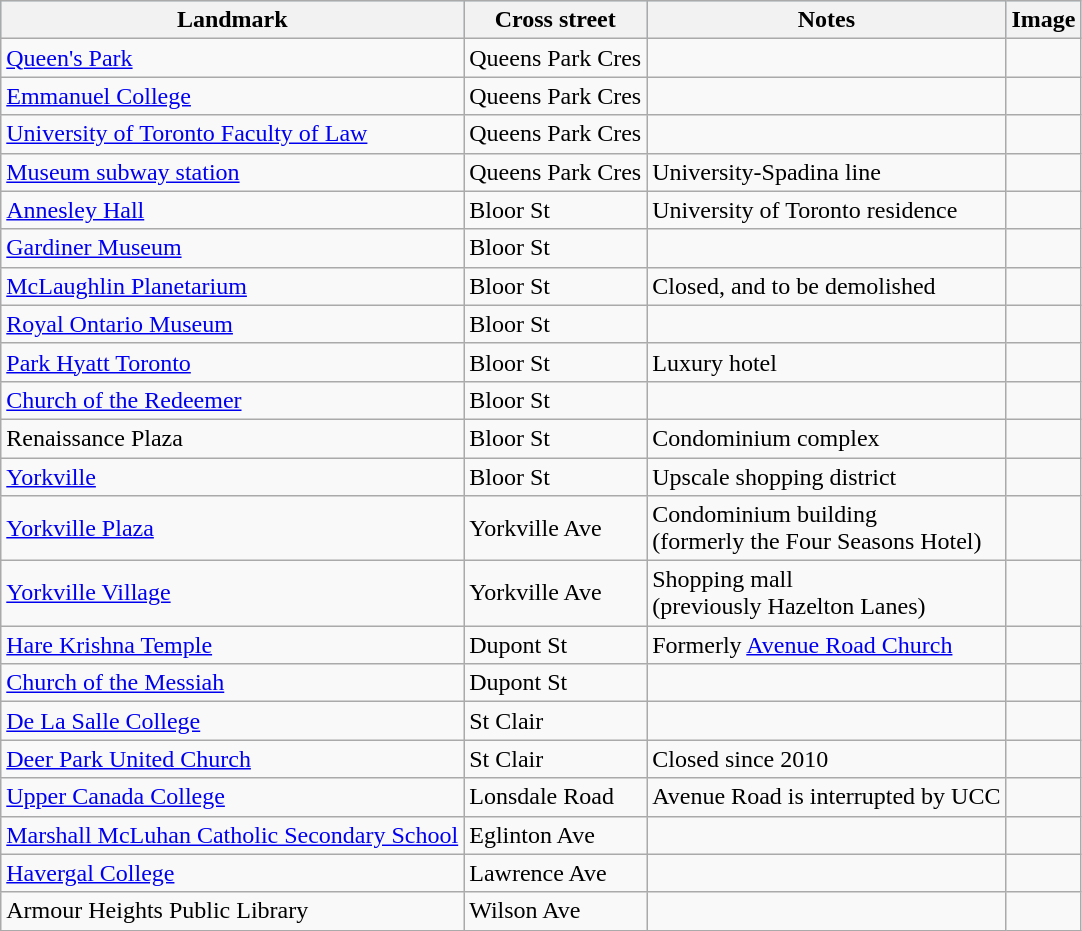<table class="wikitable sortable">
<tr style="background:lightblue;">
<th>Landmark</th>
<th>Cross street</th>
<th>Notes</th>
<th>Image</th>
</tr>
<tr>
<td><a href='#'>Queen's Park</a></td>
<td>Queens Park Cres</td>
<td></td>
<td></td>
</tr>
<tr>
<td><a href='#'>Emmanuel College</a></td>
<td>Queens Park Cres</td>
<td></td>
<td></td>
</tr>
<tr>
<td><a href='#'>University of Toronto Faculty of Law</a></td>
<td>Queens Park Cres</td>
<td></td>
<td></td>
</tr>
<tr>
<td><a href='#'>Museum subway station</a></td>
<td>Queens Park Cres</td>
<td>University-Spadina line</td>
<td></td>
</tr>
<tr>
<td><a href='#'>Annesley Hall</a></td>
<td>Bloor St</td>
<td>University of Toronto residence</td>
<td></td>
</tr>
<tr>
<td><a href='#'>Gardiner Museum</a></td>
<td>Bloor St</td>
<td></td>
<td></td>
</tr>
<tr>
<td><a href='#'>McLaughlin Planetarium</a></td>
<td>Bloor St</td>
<td>Closed, and to be demolished</td>
<td></td>
</tr>
<tr>
<td><a href='#'>Royal Ontario Museum</a></td>
<td>Bloor St</td>
<td></td>
<td></td>
</tr>
<tr>
<td><a href='#'>Park Hyatt Toronto</a></td>
<td>Bloor St</td>
<td>Luxury hotel</td>
<td></td>
</tr>
<tr>
<td><a href='#'>Church of the Redeemer</a></td>
<td>Bloor St</td>
<td></td>
<td></td>
</tr>
<tr>
<td>Renaissance Plaza</td>
<td>Bloor St</td>
<td>Condominium complex</td>
<td></td>
</tr>
<tr>
<td><a href='#'>Yorkville</a></td>
<td>Bloor St</td>
<td>Upscale shopping district</td>
<td></td>
</tr>
<tr>
<td><a href='#'>Yorkville Plaza</a></td>
<td>Yorkville Ave</td>
<td>Condominium building<br>(formerly the Four Seasons Hotel)</td>
<td></td>
</tr>
<tr>
<td><a href='#'>Yorkville Village</a></td>
<td>Yorkville Ave</td>
<td>Shopping mall<br>(previously Hazelton Lanes)</td>
<td></td>
</tr>
<tr>
<td><a href='#'>Hare Krishna Temple</a></td>
<td>Dupont St</td>
<td>Formerly <a href='#'>Avenue Road Church</a></td>
<td></td>
</tr>
<tr>
<td><a href='#'>Church of the Messiah</a></td>
<td>Dupont St</td>
<td></td>
<td></td>
</tr>
<tr>
<td><a href='#'>De La Salle College</a></td>
<td>St Clair</td>
<td></td>
<td></td>
</tr>
<tr>
<td><a href='#'>Deer Park United Church</a></td>
<td>St Clair</td>
<td>Closed since 2010</td>
<td></td>
</tr>
<tr>
<td><a href='#'>Upper Canada College</a></td>
<td>Lonsdale Road</td>
<td>Avenue Road is interrupted by UCC</td>
<td></td>
</tr>
<tr>
<td><a href='#'>Marshall McLuhan Catholic Secondary School</a></td>
<td>Eglinton Ave</td>
<td></td>
<td></td>
</tr>
<tr>
<td><a href='#'>Havergal College</a></td>
<td>Lawrence Ave</td>
<td></td>
<td></td>
</tr>
<tr>
<td>Armour Heights Public Library</td>
<td>Wilson Ave</td>
<td></td>
<td></td>
</tr>
</table>
